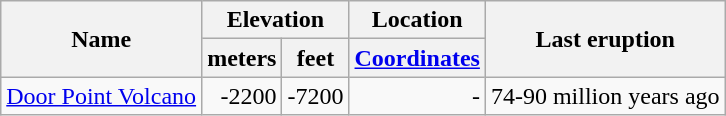<table class="wikitable">
<tr>
<th rowspan="2">Name</th>
<th colspan ="2">Elevation</th>
<th>Location</th>
<th rowspan="2">Last eruption</th>
</tr>
<tr>
<th>meters</th>
<th>feet</th>
<th><a href='#'>Coordinates</a></th>
</tr>
<tr style="text-align:right;">
<td style="text-align:left:"><a href='#'>Door Point Volcano</a></td>
<td>-2200</td>
<td>-7200</td>
<td>-</td>
<td>74-90 million years ago</td>
</tr>
</table>
